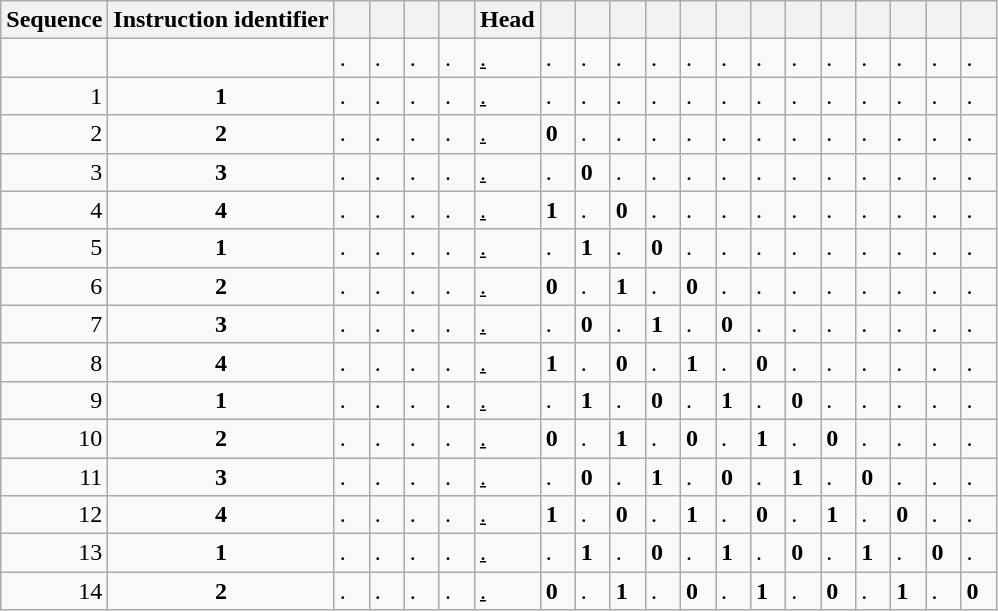<table class="wikitable">
<tr>
<th style="text-align:right;">Sequence</th>
<th>Instruction identifier</th>
<th> </th>
<th> </th>
<th> </th>
<th> </th>
<th>Head</th>
<th> </th>
<th> </th>
<th> </th>
<th> </th>
<th> </th>
<th> </th>
<th> </th>
<th> </th>
<th> </th>
<th> </th>
<th> </th>
<th> </th>
<th> </th>
</tr>
<tr>
<td></td>
<td></td>
<td>.</td>
<td>.</td>
<td>.</td>
<td>.</td>
<td><u>.</u></td>
<td>.</td>
<td>.</td>
<td>.</td>
<td>.</td>
<td>.</td>
<td>.</td>
<td>.</td>
<td>.</td>
<td>.</td>
<td>.</td>
<td>.</td>
<td>.</td>
<td>.</td>
</tr>
<tr>
<td style="text-align:right;">1</td>
<td style="text-align:center;"><strong>1</strong></td>
<td>.</td>
<td>.</td>
<td>.</td>
<td>.</td>
<td><u>.</u></td>
<td>.</td>
<td>.</td>
<td>.</td>
<td>.</td>
<td>.</td>
<td>.</td>
<td>.</td>
<td>.</td>
<td>.</td>
<td>.</td>
<td>.</td>
<td>.</td>
<td>.</td>
</tr>
<tr>
<td style="text-align:right;">2</td>
<td style="text-align:center;"><strong>2</strong></td>
<td>.</td>
<td>.</td>
<td>.</td>
<td>.</td>
<td><u>.</u></td>
<td><strong>0</strong></td>
<td>.</td>
<td>.</td>
<td>.</td>
<td>.</td>
<td>.</td>
<td>.</td>
<td>.</td>
<td>.</td>
<td>.</td>
<td>.</td>
<td>.</td>
<td>.</td>
</tr>
<tr>
<td style="text-align:right;">3</td>
<td style="text-align:center;"><strong>3</strong></td>
<td>.</td>
<td>.</td>
<td>.</td>
<td>.</td>
<td><u>.</u></td>
<td>.</td>
<td><strong>0</strong></td>
<td>.</td>
<td>.</td>
<td>.</td>
<td>.</td>
<td>.</td>
<td>.</td>
<td>.</td>
<td>.</td>
<td>.</td>
<td>.</td>
<td>.</td>
</tr>
<tr>
<td style="text-align:right;">4</td>
<td style="text-align:center;"><strong>4</strong></td>
<td>.</td>
<td>.</td>
<td>.</td>
<td>.</td>
<td><u>.</u></td>
<td><strong>1</strong></td>
<td>.</td>
<td><strong>0</strong></td>
<td>.</td>
<td>.</td>
<td>.</td>
<td>.</td>
<td>.</td>
<td>.</td>
<td>.</td>
<td>.</td>
<td>.</td>
<td>.</td>
</tr>
<tr>
<td style="text-align:right;">5</td>
<td style="text-align:center;"><strong>1</strong></td>
<td>.</td>
<td>.</td>
<td>.</td>
<td>.</td>
<td><u>.</u></td>
<td>.</td>
<td><strong>1</strong></td>
<td>.</td>
<td><strong>0</strong></td>
<td>.</td>
<td>.</td>
<td>.</td>
<td>.</td>
<td>.</td>
<td>.</td>
<td>.</td>
<td>.</td>
<td>.</td>
</tr>
<tr>
<td style="text-align:right;">6</td>
<td style="text-align:center;"><strong>2</strong></td>
<td>.</td>
<td>.</td>
<td>.</td>
<td>.</td>
<td><u>.</u></td>
<td><strong>0</strong></td>
<td>.</td>
<td><strong>1</strong></td>
<td>.</td>
<td><strong>0</strong></td>
<td>.</td>
<td>.</td>
<td>.</td>
<td>.</td>
<td>.</td>
<td>.</td>
<td>.</td>
<td>.</td>
</tr>
<tr>
<td style="text-align:right;">7</td>
<td style="text-align:center;"><strong>3</strong></td>
<td>.</td>
<td>.</td>
<td>.</td>
<td>.</td>
<td><u>.</u></td>
<td>.</td>
<td><strong>0</strong></td>
<td>.</td>
<td><strong>1</strong></td>
<td>.</td>
<td><strong>0</strong></td>
<td>.</td>
<td>.</td>
<td>.</td>
<td>.</td>
<td>.</td>
<td>.</td>
<td>.</td>
</tr>
<tr>
<td style="text-align:right;">8</td>
<td style="text-align:center;"><strong>4</strong></td>
<td>.</td>
<td>.</td>
<td>.</td>
<td>.</td>
<td><u>.</u></td>
<td><strong>1</strong></td>
<td>.</td>
<td><strong>0</strong></td>
<td>.</td>
<td><strong>1</strong></td>
<td>.</td>
<td><strong>0</strong></td>
<td>.</td>
<td>.</td>
<td>.</td>
<td>.</td>
<td>.</td>
<td>.</td>
</tr>
<tr>
<td style="text-align:right;">9</td>
<td style="text-align:center;"><strong>1</strong></td>
<td>.</td>
<td>.</td>
<td>.</td>
<td>.</td>
<td><u>.</u></td>
<td>.</td>
<td><strong>1</strong></td>
<td>.</td>
<td><strong>0</strong></td>
<td>.</td>
<td><strong>1</strong></td>
<td>.</td>
<td><strong>0</strong></td>
<td>.</td>
<td>.</td>
<td>.</td>
<td>.</td>
<td>.</td>
</tr>
<tr>
<td style="text-align:right;">10</td>
<td style="text-align:center;"><strong>2</strong></td>
<td>.</td>
<td>.</td>
<td>.</td>
<td>.</td>
<td><u>.</u></td>
<td><strong>0</strong></td>
<td>.</td>
<td><strong>1</strong></td>
<td>.</td>
<td><strong>0</strong></td>
<td>.</td>
<td><strong>1</strong></td>
<td>.</td>
<td><strong>0</strong></td>
<td>.</td>
<td>.</td>
<td>.</td>
<td>.</td>
</tr>
<tr>
<td style="text-align:right;">11</td>
<td style="text-align:center;"><strong>3</strong></td>
<td>.</td>
<td>.</td>
<td>.</td>
<td>.</td>
<td><u>.</u></td>
<td>.</td>
<td><strong>0</strong></td>
<td>.</td>
<td><strong>1</strong></td>
<td>.</td>
<td><strong>0</strong></td>
<td>.</td>
<td><strong>1</strong></td>
<td>.</td>
<td><strong>0</strong></td>
<td>.</td>
<td>.</td>
<td>.</td>
</tr>
<tr>
<td style="text-align:right;">12</td>
<td style="text-align:center;"><strong>4</strong></td>
<td>.</td>
<td>.</td>
<td>.</td>
<td>.</td>
<td><u>.</u></td>
<td><strong>1</strong></td>
<td>.</td>
<td><strong>0</strong></td>
<td>.</td>
<td><strong>1</strong></td>
<td>.</td>
<td><strong>0</strong></td>
<td>.</td>
<td><strong>1</strong></td>
<td>.</td>
<td><strong>0</strong></td>
<td>.</td>
<td>.</td>
</tr>
<tr>
<td style="text-align:right;">13</td>
<td style="text-align:center;"><strong>1</strong></td>
<td>.</td>
<td>.</td>
<td>.</td>
<td>.</td>
<td><u>.</u></td>
<td>.</td>
<td><strong>1</strong></td>
<td>.</td>
<td><strong>0</strong></td>
<td>.</td>
<td><strong>1</strong></td>
<td>.</td>
<td><strong>0</strong></td>
<td>.</td>
<td><strong>1</strong></td>
<td>.</td>
<td><strong>0</strong></td>
<td>.</td>
</tr>
<tr>
<td style="text-align:right;">14</td>
<td style="text-align:center;"><strong>2</strong></td>
<td>.</td>
<td>.</td>
<td>.</td>
<td>.</td>
<td><u>.</u></td>
<td><strong>0</strong></td>
<td>.</td>
<td><strong>1</strong></td>
<td>.</td>
<td><strong>0</strong></td>
<td>.</td>
<td><strong>1</strong></td>
<td>.</td>
<td><strong>0</strong></td>
<td>.</td>
<td><strong>1</strong></td>
<td>.</td>
<td><strong>0</strong></td>
</tr>
</table>
